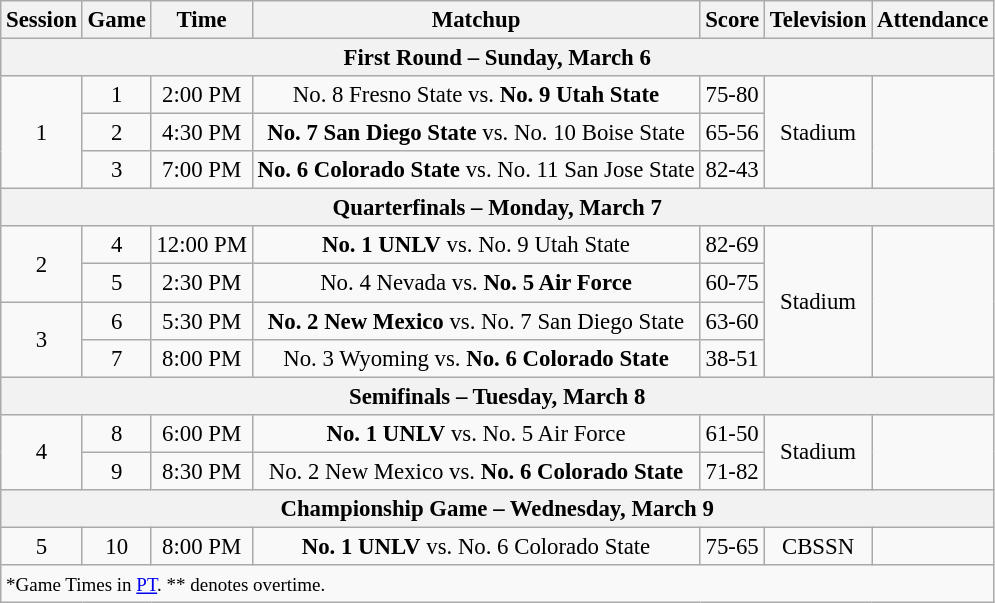<table class="wikitable" style="font-size: 95%; text-align:center">
<tr>
<th>Session</th>
<th>Game</th>
<th>Time</th>
<th>Matchup</th>
<th>Score</th>
<th>Television</th>
<th>Attendance</th>
</tr>
<tr>
<th colspan="7">First Round – Sunday, March 6</th>
</tr>
<tr>
<td rowspan=3>1</td>
<td>1</td>
<td>2:00 PM</td>
<td>No. 8 Fresno State vs. <strong>No. 9 Utah State</strong></td>
<td>75-80</td>
<td rowspan=3>Stadium</td>
<td rowspan=3></td>
</tr>
<tr>
<td>2</td>
<td>4:30 PM</td>
<td><strong>No. 7 San Diego State</strong> vs. No. 10 Boise State</td>
<td>65-56</td>
</tr>
<tr>
<td>3</td>
<td>7:00 PM</td>
<td><strong>No. 6 Colorado State</strong> vs. No. 11 San Jose State</td>
<td>82-43</td>
</tr>
<tr>
<th colspan="7">Quarterfinals – Monday, March 7</th>
</tr>
<tr>
<td rowspan=2>2</td>
<td>4</td>
<td>12:00 PM</td>
<td><strong>No. 1 UNLV</strong> vs. No. 9 Utah State</td>
<td>82-69</td>
<td rowspan=4>Stadium</td>
<td rowspan=4></td>
</tr>
<tr>
<td>5</td>
<td>2:30 PM</td>
<td>No. 4 Nevada vs. <strong>No. 5 Air Force</strong></td>
<td>60-75</td>
</tr>
<tr>
<td rowspan=2>3</td>
<td>6</td>
<td>5:30 PM</td>
<td><strong>No. 2 New Mexico</strong> vs. No. 7 San Diego State</td>
<td rowspan=1>63-60</td>
</tr>
<tr>
<td>7</td>
<td>8:00 PM</td>
<td>No. 3 Wyoming vs. <strong>No. 6 Colorado State</strong></td>
<td>38-51</td>
</tr>
<tr>
<th colspan="7">Semifinals – Tuesday, March 8</th>
</tr>
<tr>
<td rowspan=2>4</td>
<td>8</td>
<td>6:00 PM</td>
<td><strong>No. 1 UNLV</strong> vs. No. 5 Air Force</td>
<td rowspan=1>61-50</td>
<td rowspan=2>Stadium</td>
</tr>
<tr>
<td>9</td>
<td>8:30 PM</td>
<td>No. 2 New Mexico vs. <strong>No. 6 Colorado State</strong></td>
<td>71-82</td>
</tr>
<tr>
<th colspan="7">Championship Game – Wednesday, March 9</th>
</tr>
<tr>
<td>5</td>
<td>10</td>
<td>8:00 PM</td>
<td><strong>No. 1 UNLV</strong> vs. No. 6 Colorado State</td>
<td>75-65</td>
<td>CBSSN</td>
</tr>
<tr>
<td colspan=7 style="text-align:left;"><small>*Game Times in <a href='#'>PT</a>. ** denotes overtime.</small></td>
</tr>
</table>
